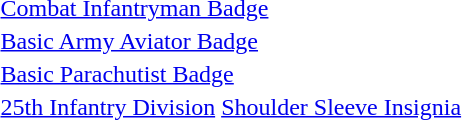<table>
<tr>
<td></td>
<td><a href='#'>Combat Infantryman Badge</a></td>
</tr>
<tr>
<td></td>
<td><a href='#'>Basic Army Aviator Badge</a></td>
</tr>
<tr>
<td></td>
<td><a href='#'>Basic Parachutist Badge</a></td>
</tr>
<tr>
<td></td>
<td><a href='#'>25th Infantry Division</a> <a href='#'>Shoulder Sleeve Insignia</a></td>
</tr>
</table>
